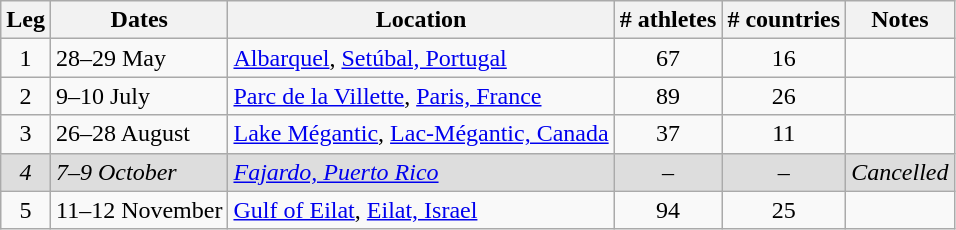<table class=wikitable>
<tr>
<th>Leg</th>
<th>Dates</th>
<th>Location</th>
<th># athletes</th>
<th># countries</th>
<th>Notes</th>
</tr>
<tr>
<td align=center>1</td>
<td>28–29 May</td>
<td> <a href='#'>Albarquel</a>, <a href='#'>Setúbal, Portugal</a></td>
<td style="text-align:center;">67</td>
<td style="text-align:center;">16</td>
<td></td>
</tr>
<tr>
<td align=center>2</td>
<td>9–10 July</td>
<td> <a href='#'>Parc de la Villette</a>, <a href='#'>Paris, France</a></td>
<td style="text-align:center;">89</td>
<td style="text-align:center;">26</td>
<td></td>
</tr>
<tr>
<td align=center>3</td>
<td>26–28 August</td>
<td> <a href='#'>Lake Mégantic</a>, <a href='#'>Lac-Mégantic, Canada</a></td>
<td style="text-align:center;">37</td>
<td style="text-align:center;">11</td>
<td></td>
</tr>
<tr>
<td bgcolor="#DDDDDD" align=center><em>4</em></td>
<td bgcolor="#DDDDDD"><em>7–9 October</em></td>
<td bgcolor="#DDDDDD"> <em><a href='#'>Fajardo, Puerto Rico</a></em></td>
<td bgcolor="#DDDDDD" style="text-align:center;">–</td>
<td bgcolor="#DDDDDD" style="text-align:center;">–</td>
<td bgcolor="#DDDDDD"><em>Cancelled</em></td>
</tr>
<tr>
<td align=center>5</td>
<td>11–12 November</td>
<td> <a href='#'>Gulf of Eilat</a>, <a href='#'>Eilat, Israel</a></td>
<td style="text-align:center;">94</td>
<td style="text-align:center;">25</td>
<td></td>
</tr>
</table>
